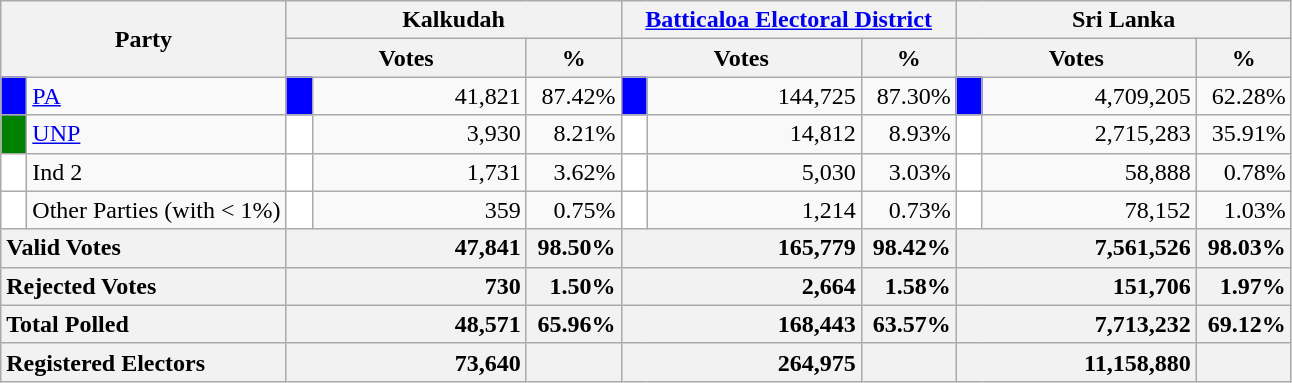<table class="wikitable">
<tr>
<th colspan="2" width="144px"rowspan="2">Party</th>
<th colspan="3" width="216px">Kalkudah</th>
<th colspan="3" width="216px"><a href='#'>Batticaloa Electoral District</a></th>
<th colspan="3" width="216px">Sri Lanka</th>
</tr>
<tr>
<th colspan="2" width="144px">Votes</th>
<th>%</th>
<th colspan="2" width="144px">Votes</th>
<th>%</th>
<th colspan="2" width="144px">Votes</th>
<th>%</th>
</tr>
<tr>
<td style="background-color:blue;" width="10px"></td>
<td style="text-align:left;"><a href='#'>PA</a></td>
<td style="background-color:blue;" width="10px"></td>
<td style="text-align:right;">41,821</td>
<td style="text-align:right;">87.42%</td>
<td style="background-color:blue;" width="10px"></td>
<td style="text-align:right;">144,725</td>
<td style="text-align:right;">87.30%</td>
<td style="background-color:blue;" width="10px"></td>
<td style="text-align:right;">4,709,205</td>
<td style="text-align:right;">62.28%</td>
</tr>
<tr>
<td style="background-color:green;" width="10px"></td>
<td style="text-align:left;"><a href='#'>UNP</a></td>
<td style="background-color:white;" width="10px"></td>
<td style="text-align:right;">3,930</td>
<td style="text-align:right;">8.21%</td>
<td style="background-color:white;" width="10px"></td>
<td style="text-align:right;">14,812</td>
<td style="text-align:right;">8.93%</td>
<td style="background-color:white;" width="10px"></td>
<td style="text-align:right;">2,715,283</td>
<td style="text-align:right;">35.91%</td>
</tr>
<tr>
<td style="background-color:white;" width="10px"></td>
<td style="text-align:left;">Ind 2</td>
<td style="background-color:white;" width="10px"></td>
<td style="text-align:right;">1,731</td>
<td style="text-align:right;">3.62%</td>
<td style="background-color:white;" width="10px"></td>
<td style="text-align:right;">5,030</td>
<td style="text-align:right;">3.03%</td>
<td style="background-color:white;" width="10px"></td>
<td style="text-align:right;">58,888</td>
<td style="text-align:right;">0.78%</td>
</tr>
<tr>
<td style="background-color:white;" width="10px"></td>
<td style="text-align:left;">Other Parties (with < 1%)</td>
<td style="background-color:white;" width="10px"></td>
<td style="text-align:right;">359</td>
<td style="text-align:right;">0.75%</td>
<td style="background-color:white;" width="10px"></td>
<td style="text-align:right;">1,214</td>
<td style="text-align:right;">0.73%</td>
<td style="background-color:white;" width="10px"></td>
<td style="text-align:right;">78,152</td>
<td style="text-align:right;">1.03%</td>
</tr>
<tr>
<th colspan="2" width="144px"style="text-align:left;">Valid Votes</th>
<th style="text-align:right;"colspan="2" width="144px">47,841</th>
<th style="text-align:right;">98.50%</th>
<th style="text-align:right;"colspan="2" width="144px">165,779</th>
<th style="text-align:right;">98.42%</th>
<th style="text-align:right;"colspan="2" width="144px">7,561,526</th>
<th style="text-align:right;">98.03%</th>
</tr>
<tr>
<th colspan="2" width="144px"style="text-align:left;">Rejected Votes</th>
<th style="text-align:right;"colspan="2" width="144px">730</th>
<th style="text-align:right;">1.50%</th>
<th style="text-align:right;"colspan="2" width="144px">2,664</th>
<th style="text-align:right;">1.58%</th>
<th style="text-align:right;"colspan="2" width="144px">151,706</th>
<th style="text-align:right;">1.97%</th>
</tr>
<tr>
<th colspan="2" width="144px"style="text-align:left;">Total Polled</th>
<th style="text-align:right;"colspan="2" width="144px">48,571</th>
<th style="text-align:right;">65.96%</th>
<th style="text-align:right;"colspan="2" width="144px">168,443</th>
<th style="text-align:right;">63.57%</th>
<th style="text-align:right;"colspan="2" width="144px">7,713,232</th>
<th style="text-align:right;">69.12%</th>
</tr>
<tr>
<th colspan="2" width="144px"style="text-align:left;">Registered Electors</th>
<th style="text-align:right;"colspan="2" width="144px">73,640</th>
<th></th>
<th style="text-align:right;"colspan="2" width="144px">264,975</th>
<th></th>
<th style="text-align:right;"colspan="2" width="144px">11,158,880</th>
<th></th>
</tr>
</table>
